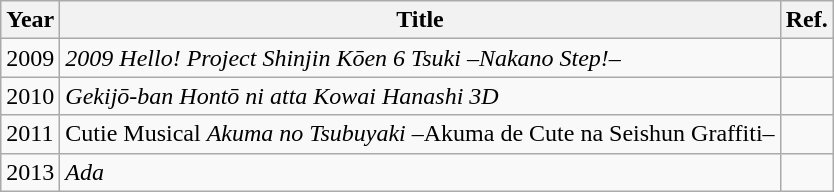<table class="wikitable">
<tr>
<th>Year</th>
<th>Title</th>
<th>Ref.</th>
</tr>
<tr>
<td>2009</td>
<td><em>2009 Hello! Project Shinjin Kōen 6 Tsuki –Nakano Step!–</em></td>
<td></td>
</tr>
<tr>
<td>2010</td>
<td><em>Gekijō-ban Hontō ni atta Kowai Hanashi 3D</em></td>
<td></td>
</tr>
<tr>
<td>2011</td>
<td>Cutie Musical <em>Akuma no Tsubuyaki</em> –Akuma de Cute na Seishun Graffiti–</td>
<td></td>
</tr>
<tr>
<td>2013</td>
<td><em>Ada</em></td>
<td></td>
</tr>
</table>
